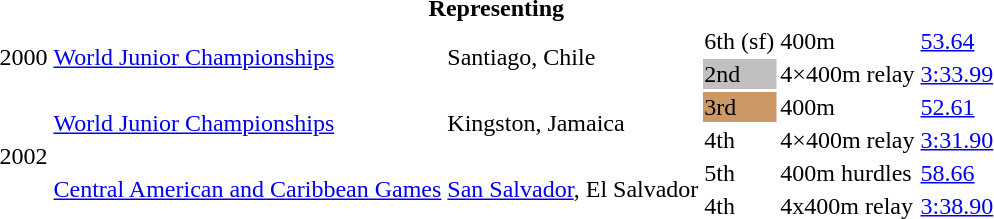<table>
<tr>
<th colspan="6">Representing </th>
</tr>
<tr>
<td rowspan=2>2000</td>
<td rowspan=2><a href='#'>World Junior Championships</a></td>
<td rowspan=2>Santiago, Chile</td>
<td>6th (sf)</td>
<td>400m</td>
<td><a href='#'>53.64</a></td>
</tr>
<tr>
<td bgcolor=silver>2nd</td>
<td>4×400m relay</td>
<td><a href='#'>3:33.99</a></td>
</tr>
<tr>
<td rowspan=4>2002</td>
<td rowspan=2><a href='#'>World Junior Championships</a></td>
<td rowspan=2>Kingston, Jamaica</td>
<td bgcolor="cc9966">3rd</td>
<td>400m</td>
<td><a href='#'>52.61</a></td>
</tr>
<tr>
<td>4th</td>
<td>4×400m relay</td>
<td><a href='#'>3:31.90</a></td>
</tr>
<tr>
<td rowspan=2><a href='#'>Central American and Caribbean Games</a></td>
<td rowspan=2><a href='#'>San Salvador</a>, El Salvador</td>
<td>5th</td>
<td>400m hurdles</td>
<td><a href='#'>58.66</a></td>
</tr>
<tr>
<td>4th</td>
<td>4x400m relay</td>
<td><a href='#'>3:38.90</a></td>
</tr>
</table>
